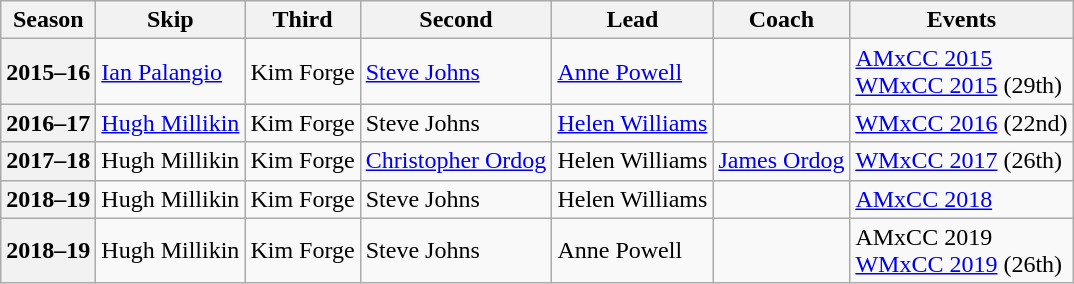<table class="wikitable">
<tr>
<th scope="col">Season</th>
<th scope="col">Skip</th>
<th scope="col">Third</th>
<th scope="col">Second</th>
<th scope="col">Lead</th>
<th scope="col">Coach</th>
<th scope="col">Events</th>
</tr>
<tr>
<th scope="row">2015–16</th>
<td><a href='#'>Ian Palangio</a></td>
<td>Kim Forge</td>
<td><a href='#'>Steve Johns</a></td>
<td><a href='#'>Anne Powell</a></td>
<td></td>
<td><a href='#'>AMxCC 2015</a> <br><a href='#'>WMxCC 2015</a> (29th)</td>
</tr>
<tr>
<th scope="row">2016–17</th>
<td><a href='#'>Hugh Millikin</a></td>
<td>Kim Forge</td>
<td>Steve Johns</td>
<td><a href='#'>Helen Williams</a></td>
<td></td>
<td><a href='#'>WMxCC 2016</a> (22nd)</td>
</tr>
<tr>
<th scope="row">2017–18</th>
<td>Hugh Millikin</td>
<td>Kim Forge</td>
<td><a href='#'>Christopher Ordog</a></td>
<td>Helen Williams</td>
<td><a href='#'>James Ordog</a></td>
<td><a href='#'>WMxCC 2017</a> (26th)</td>
</tr>
<tr>
<th scope="row">2018–19</th>
<td>Hugh Millikin</td>
<td>Kim Forge</td>
<td>Steve Johns</td>
<td>Helen Williams</td>
<td></td>
<td><a href='#'>AMxCC 2018</a> </td>
</tr>
<tr>
<th scope="row">2018–19</th>
<td>Hugh Millikin</td>
<td>Kim Forge</td>
<td>Steve Johns</td>
<td>Anne Powell</td>
<td></td>
<td>AMxCC 2019 <br><a href='#'>WMxCC 2019</a> (26th)</td>
</tr>
</table>
